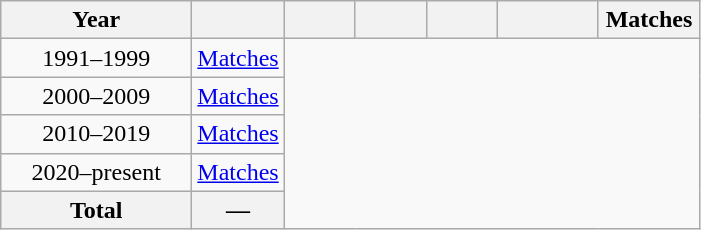<table class="wikitable" style="text-align:center;">
<tr>
<th width="120">Year</th>
<th width="40"></th>
<th width="40"></th>
<th width="40"></th>
<th width="40"></th>
<th width="60"></th>
<th width="60">Matches</th>
</tr>
<tr>
<td>1991–1999<br></td>
<td><a href='#'>Matches</a></td>
</tr>
<tr>
<td>2000–2009<br></td>
<td><a href='#'>Matches</a></td>
</tr>
<tr>
<td>2010–2019<br></td>
<td><a href='#'>Matches</a></td>
</tr>
<tr>
<td>2020–present<br></td>
<td><a href='#'>Matches</a></td>
</tr>
<tr>
<th>Total<br></th>
<th>—</th>
</tr>
</table>
